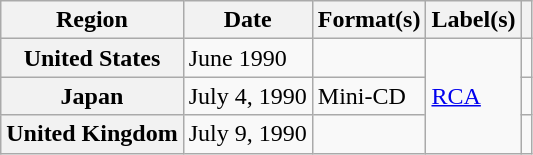<table class="wikitable plainrowheaders">
<tr>
<th scope="col">Region</th>
<th scope="col">Date</th>
<th scope="col">Format(s)</th>
<th scope="col">Label(s)</th>
<th scope="col"></th>
</tr>
<tr>
<th scope="row">United States</th>
<td>June 1990</td>
<td></td>
<td rowspan="3"><a href='#'>RCA</a></td>
<td></td>
</tr>
<tr>
<th scope="row">Japan</th>
<td>July 4, 1990</td>
<td>Mini-CD</td>
<td></td>
</tr>
<tr>
<th scope="row">United Kingdom</th>
<td>July 9, 1990</td>
<td></td>
<td></td>
</tr>
</table>
